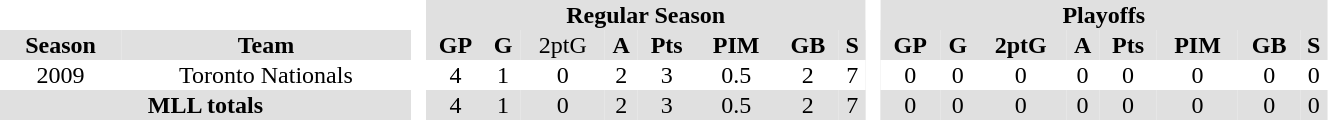<table BORDER="0" CELLPADDING="1" CELLSPACING="0" width="70%" style="text-align:center">
<tr bgcolor="#e0e0e0">
<th colspan="2" bgcolor="#ffffff"> </th>
<th rowspan="99" bgcolor="#ffffff"> </th>
<th colspan="8">Regular Season</th>
<th rowspan="99" bgcolor="#ffffff"> </th>
<th colspan="8">Playoffs</th>
</tr>
<tr bgcolor="#e0e0e0">
<th>Season</th>
<th>Team</th>
<th>GP</th>
<th>G</th>
<td>2ptG</td>
<th>A</th>
<th>Pts</th>
<th>PIM</th>
<th>GB</th>
<th>S</th>
<th>GP</th>
<th>G</th>
<th>2ptG</th>
<th>A</th>
<th>Pts</th>
<th>PIM</th>
<th>GB</th>
<th>S</th>
</tr>
<tr ALIGN="center">
<td>2009</td>
<td>Toronto Nationals</td>
<td>4</td>
<td>1</td>
<td>0</td>
<td>2</td>
<td>3</td>
<td>0.5</td>
<td>2</td>
<td>7</td>
<td>0</td>
<td>0</td>
<td>0</td>
<td>0</td>
<td>0</td>
<td>0</td>
<td>0</td>
<td>0</td>
</tr>
<tr ALIGN="center" bgcolor="#e0e0e0">
<th colspan="2">MLL totals</th>
<td>4</td>
<td>1</td>
<td>0</td>
<td>2</td>
<td>3</td>
<td>0.5</td>
<td>2</td>
<td>7</td>
<td>0</td>
<td>0</td>
<td>0</td>
<td>0</td>
<td>0</td>
<td>0</td>
<td>0</td>
<td>0</td>
</tr>
</table>
